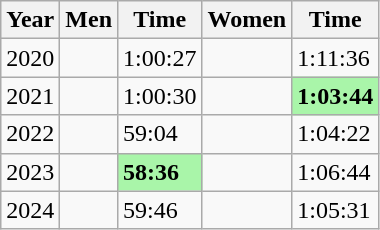<table class="wikitable">
<tr>
<th>Year</th>
<th>Men</th>
<th>Time</th>
<th>Women</th>
<th>Time</th>
</tr>
<tr>
<td>2020</td>
<td></td>
<td>1:00:27</td>
<td></td>
<td>1:11:36</td>
</tr>
<tr>
<td>2021</td>
<td></td>
<td>1:00:30</td>
<td></td>
<td bgcolor=#A9F5A9><strong>1:03:44</strong></td>
</tr>
<tr>
<td>2022</td>
<td></td>
<td>59:04</td>
<td></td>
<td>1:04:22</td>
</tr>
<tr>
<td>2023</td>
<td></td>
<td bgcolor=#A9F5A9><strong>58:36</strong></td>
<td></td>
<td>1:06:44</td>
</tr>
<tr>
<td>2024</td>
<td></td>
<td>59:46</td>
<td></td>
<td>1:05:31</td>
</tr>
</table>
